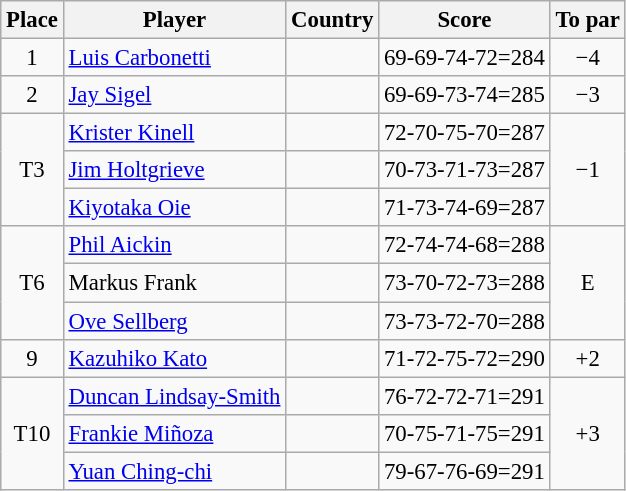<table class="wikitable" style="font-size:95%;">
<tr>
<th>Place</th>
<th>Player</th>
<th>Country</th>
<th>Score</th>
<th>To par</th>
</tr>
<tr>
<td align=center>1</td>
<td><a href='#'>Luis Carbonetti</a></td>
<td></td>
<td>69-69-74-72=284</td>
<td align=center>−4</td>
</tr>
<tr>
<td align=center>2</td>
<td><a href='#'>Jay Sigel</a></td>
<td></td>
<td>69-69-73-74=285</td>
<td align=center>−3</td>
</tr>
<tr>
<td align=center rowspan=3>T3</td>
<td><a href='#'>Krister Kinell</a></td>
<td></td>
<td>72-70-75-70=287</td>
<td align=center rowspan=3>−1</td>
</tr>
<tr>
<td><a href='#'>Jim Holtgrieve</a></td>
<td></td>
<td>70-73-71-73=287</td>
</tr>
<tr>
<td><a href='#'>Kiyotaka Oie</a></td>
<td></td>
<td>71-73-74-69=287</td>
</tr>
<tr>
<td align=center rowspan=3>T6</td>
<td><a href='#'>Phil Aickin</a></td>
<td></td>
<td>72-74-74-68=288</td>
<td align=center rowspan=3>E</td>
</tr>
<tr>
<td>Markus Frank</td>
<td></td>
<td>73-70-72-73=288</td>
</tr>
<tr>
<td><a href='#'>Ove Sellberg</a></td>
<td></td>
<td>73-73-72-70=288</td>
</tr>
<tr>
<td align=center>9</td>
<td><a href='#'>Kazuhiko Kato</a></td>
<td></td>
<td>71-72-75-72=290</td>
<td align=center>+2</td>
</tr>
<tr>
<td align=center rowspan=3>T10</td>
<td><a href='#'>Duncan Lindsay-Smith</a></td>
<td></td>
<td>76-72-72-71=291</td>
<td align=center rowspan=3>+3</td>
</tr>
<tr>
<td><a href='#'>Frankie Miñoza</a></td>
<td></td>
<td>70-75-71-75=291</td>
</tr>
<tr>
<td><a href='#'>Yuan Ching-chi</a></td>
<td></td>
<td>79-67-76-69=291</td>
</tr>
</table>
